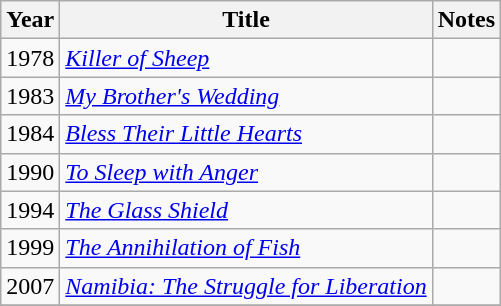<table class="wikitable sortable">
<tr>
<th>Year</th>
<th>Title</th>
<th class="unsortable">Notes</th>
</tr>
<tr>
<td>1978</td>
<td><em><a href='#'>Killer of Sheep</a></em></td>
<td></td>
</tr>
<tr>
<td>1983</td>
<td><em><a href='#'>My Brother's Wedding</a></em></td>
<td></td>
</tr>
<tr>
<td>1984</td>
<td><em><a href='#'>Bless Their Little Hearts</a></em></td>
<td></td>
</tr>
<tr>
<td>1990</td>
<td><em><a href='#'>To Sleep with Anger</a></em></td>
<td></td>
</tr>
<tr>
<td>1994</td>
<td><em><a href='#'>The Glass Shield</a></em></td>
<td></td>
</tr>
<tr>
<td>1999</td>
<td><em><a href='#'>The Annihilation of Fish</a></em></td>
<td></td>
</tr>
<tr>
<td>2007</td>
<td><em><a href='#'>Namibia: The Struggle for Liberation</a></em></td>
<td></td>
</tr>
<tr>
</tr>
</table>
